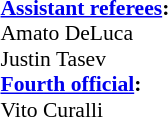<table style="width:100%;font-size:90%">
<tr>
<td><br><strong><a href='#'>Assistant referees</a>:</strong>
<br>Amato DeLuca 
<br>Justin Tasev
<br><strong><a href='#'>Fourth official</a>:</strong>
<br>Vito Curalli</td>
<td style="width:60%; vertical-align:top"></td>
</tr>
</table>
